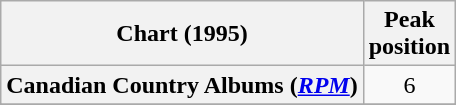<table class="wikitable sortable plainrowheaders" style="text-align:center">
<tr>
<th scope="col">Chart (1995)</th>
<th scope="col">Peak<br> position</th>
</tr>
<tr>
<th scope="row">Canadian Country Albums (<em><a href='#'>RPM</a></em>)</th>
<td>6</td>
</tr>
<tr>
</tr>
<tr>
</tr>
<tr>
</tr>
</table>
